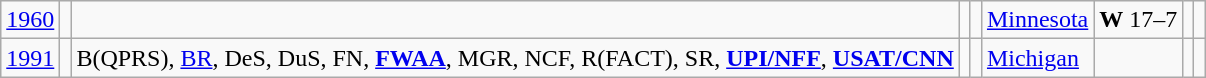<table class="wikitable">
<tr>
<td><a href='#'>1960</a></td>
<td></td>
<td></td>
<td></td>
<td></td>
<td><a href='#'>Minnesota</a></td>
<td><strong>W</strong> 17–7</td>
<td></td>
<td></td>
</tr>
<tr>
<td><a href='#'>1991</a></td>
<td></td>
<td>B(QPRS), <a href='#'>BR</a>, DeS, DuS, FN, <strong><a href='#'>FWAA</a></strong>, MGR, NCF, R(FACT), SR, <strong><a href='#'>UPI/NFF</a></strong>, <strong><a href='#'>USAT/CNN</a></strong></td>
<td></td>
<td></td>
<td><a href='#'>Michigan</a></td>
<td></td>
<td></td>
<td></td>
</tr>
</table>
